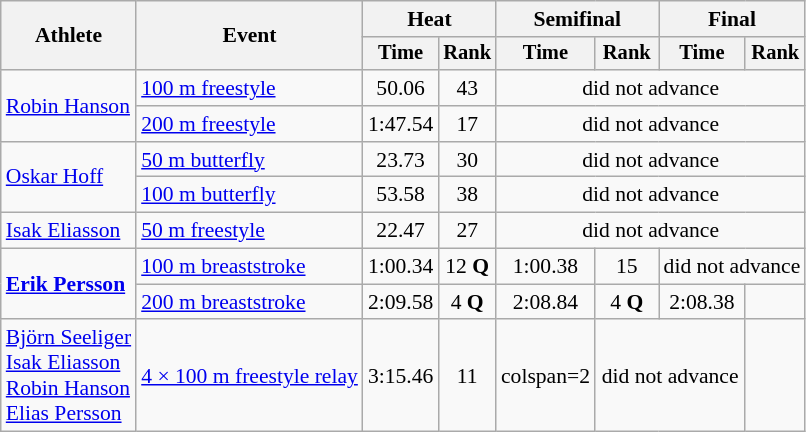<table class=wikitable style="font-size:90%">
<tr>
<th rowspan="2">Athlete</th>
<th rowspan="2">Event</th>
<th colspan="2">Heat</th>
<th colspan="2">Semifinal</th>
<th colspan="2">Final</th>
</tr>
<tr style="font-size:95%">
<th>Time</th>
<th>Rank</th>
<th>Time</th>
<th>Rank</th>
<th>Time</th>
<th>Rank</th>
</tr>
<tr style="text-align:center">
<td style="text-align:left" rowspan=2><a href='#'>Robin Hanson</a></td>
<td style="text-align:left"><a href='#'>100 m freestyle</a></td>
<td>50.06</td>
<td>43</td>
<td colspan=4>did not advance</td>
</tr>
<tr style="text-align:center">
<td style="text-align:left"><a href='#'>200 m freestyle</a></td>
<td>1:47.54</td>
<td>17</td>
<td colspan=4>did not advance</td>
</tr>
<tr style="text-align:center">
<td style="text-align:left" rowspan=2><a href='#'>Oskar Hoff</a></td>
<td style="text-align:left"><a href='#'>50 m butterfly</a></td>
<td>23.73</td>
<td>30</td>
<td colspan=4>did not advance</td>
</tr>
<tr style="text-align:center">
<td style="text-align:left"><a href='#'>100 m butterfly</a></td>
<td>53.58</td>
<td>38</td>
<td colspan=4>did not advance</td>
</tr>
<tr style="text-align:center">
<td style="text-align:left"><a href='#'>Isak Eliasson</a></td>
<td style="text-align:left"><a href='#'>50 m freestyle</a></td>
<td>22.47</td>
<td>27</td>
<td colspan=4>did not advance</td>
</tr>
<tr style="text-align:center">
<td style="text-align:left" rowspan=2><strong><a href='#'>Erik Persson</a></strong></td>
<td style="text-align:left"><a href='#'>100 m breaststroke</a></td>
<td>1:00.34</td>
<td>12 <strong>Q</strong></td>
<td>1:00.38</td>
<td>15</td>
<td colspan=2>did not advance</td>
</tr>
<tr style="text-align:center">
<td style="text-align:left"><a href='#'>200 m breaststroke</a></td>
<td>2:09.58</td>
<td>4 <strong>Q</strong></td>
<td>2:08.84</td>
<td>4 <strong>Q</strong></td>
<td>2:08.38</td>
<td></td>
</tr>
<tr style="text-align:center">
<td style="text-align:left"><a href='#'>Björn Seeliger</a><br><a href='#'>Isak Eliasson</a><br><a href='#'>Robin Hanson</a> <br><a href='#'>Elias Persson</a></td>
<td style="text-align:left"><a href='#'>4 × 100 m freestyle relay</a></td>
<td>3:15.46</td>
<td>11</td>
<td>colspan=2 </td>
<td colspan=2>did not advance</td>
</tr>
</table>
